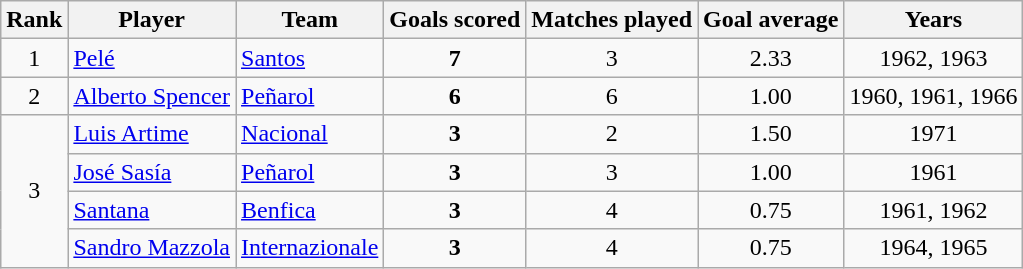<table class="wikitable sortable" style="text-align:center;">
<tr>
<th>Rank</th>
<th>Player</th>
<th>Team</th>
<th>Goals scored</th>
<th>Matches played</th>
<th>Goal average</th>
<th>Years</th>
</tr>
<tr>
<td>1</td>
<td style="text-align:left;"> <a href='#'>Pelé</a></td>
<td style="text-align:left;"> <a href='#'>Santos</a></td>
<td><strong>7</strong></td>
<td>3</td>
<td>2.33</td>
<td>1962, 1963</td>
</tr>
<tr>
<td>2</td>
<td style="text-align:left;"> <a href='#'>Alberto Spencer</a></td>
<td style="text-align:left;"> <a href='#'>Peñarol</a></td>
<td><strong>6</strong></td>
<td>6</td>
<td>1.00</td>
<td>1960, 1961, 1966</td>
</tr>
<tr>
<td rowspan="4">3</td>
<td style="text-align:left;"> <a href='#'>Luis Artime</a></td>
<td style="text-align:left;"> <a href='#'>Nacional</a></td>
<td><strong>3</strong></td>
<td>2</td>
<td>1.50</td>
<td>1971</td>
</tr>
<tr>
<td style="text-align:left;"> <a href='#'>José Sasía</a></td>
<td style="text-align:left;"> <a href='#'>Peñarol</a></td>
<td><strong>3</strong></td>
<td>3</td>
<td>1.00</td>
<td>1961</td>
</tr>
<tr>
<td style="text-align:left;"> <a href='#'>Santana</a></td>
<td style="text-align:left;"> <a href='#'>Benfica</a></td>
<td><strong>3</strong></td>
<td>4</td>
<td>0.75</td>
<td>1961, 1962</td>
</tr>
<tr>
<td style="text-align:left;"> <a href='#'>Sandro Mazzola</a></td>
<td style="text-align:left;"> <a href='#'>Internazionale</a></td>
<td><strong>3</strong></td>
<td>4</td>
<td>0.75</td>
<td>1964, 1965</td>
</tr>
</table>
